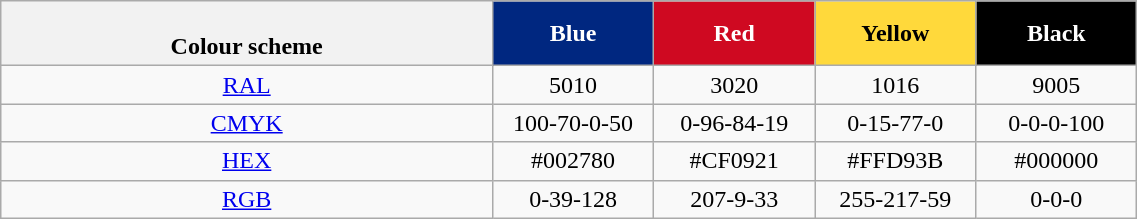<table class=wikitable width=60% style="text-align:center;">
<tr>
<th><br>Colour scheme</th>
<th ! style="background:#002780; width:100px; color:white;">Blue</th>
<th style="background:#CF0921; width:100px; color:white;">Red</th>
<th style="background:#FFD93B; width:100px; color:black;">Yellow</th>
<th style="background:#000000; width:100px; color:white;">Black</th>
</tr>
<tr>
<td><a href='#'>RAL</a></td>
<td>5010</td>
<td>3020</td>
<td>1016</td>
<td>9005</td>
</tr>
<tr>
<td><a href='#'>CMYK</a></td>
<td>100-70-0-50</td>
<td>0-96-84-19</td>
<td>0-15-77-0</td>
<td>0-0-0-100</td>
</tr>
<tr>
<td><a href='#'>HEX</a></td>
<td>#002780</td>
<td>#CF0921</td>
<td>#FFD93B</td>
<td>#000000</td>
</tr>
<tr>
<td><a href='#'>RGB</a></td>
<td>0-39-128</td>
<td>207-9-33</td>
<td>255-217-59</td>
<td>0-0-0</td>
</tr>
</table>
